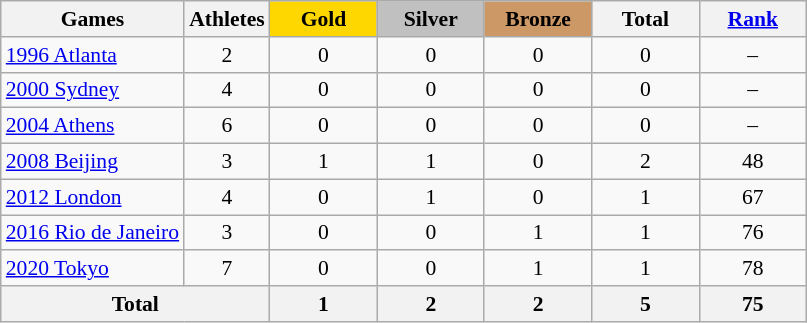<table class="wikitable" style="text-align:center; font-size:90%;">
<tr>
<th>Games</th>
<th>Athletes</th>
<td style="background:gold; width:4.5em; font-weight:bold;">Gold</td>
<td style="background:silver; width:4.5em; font-weight:bold;">Silver</td>
<td style="background:#cc9966; width:4.5em; font-weight:bold;">Bronze</td>
<th style="width:4.5em; font-weight:bold;">Total</th>
<th style="width:4.5em; font-weight:bold;"><a href='#'>Rank</a></th>
</tr>
<tr>
<td align=left><a href='#'>1996 Atlanta</a></td>
<td>2</td>
<td>0</td>
<td>0</td>
<td>0</td>
<td>0</td>
<td>–</td>
</tr>
<tr>
<td align=left><a href='#'>2000 Sydney</a></td>
<td>4</td>
<td>0</td>
<td>0</td>
<td>0</td>
<td>0</td>
<td>–</td>
</tr>
<tr>
<td align=left><a href='#'>2004 Athens</a></td>
<td>6</td>
<td>0</td>
<td>0</td>
<td>0</td>
<td>0</td>
<td>–</td>
</tr>
<tr>
<td align=left><a href='#'>2008 Beijing</a></td>
<td>3</td>
<td>1</td>
<td>1</td>
<td>0</td>
<td>2</td>
<td>48</td>
</tr>
<tr>
<td align=left><a href='#'>2012 London</a></td>
<td>4</td>
<td>0</td>
<td>1</td>
<td>0</td>
<td>1</td>
<td>67</td>
</tr>
<tr>
<td align=left><a href='#'>2016 Rio de Janeiro</a></td>
<td>3</td>
<td>0</td>
<td>0</td>
<td>1</td>
<td>1</td>
<td>76</td>
</tr>
<tr>
<td align=left><a href='#'>2020 Tokyo</a></td>
<td>7</td>
<td>0</td>
<td>0</td>
<td>1</td>
<td>1</td>
<td>78</td>
</tr>
<tr>
<th colspan=2>Total</th>
<th>1</th>
<th>2</th>
<th>2</th>
<th>5</th>
<th>75</th>
</tr>
</table>
